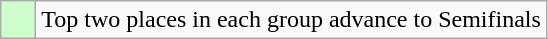<table class="wikitable">
<tr>
<td style="background:#cfc;">    </td>
<td>Top two places in each group advance to Semifinals</td>
</tr>
</table>
